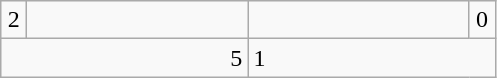<table class=wikitable>
<tr>
<td align=center width=10>2</td>
<td align="center" width="140"></td>
<td align="center" width="140" !></td>
<td align="center" width="10">0</td>
</tr>
<tr>
<td colspan=2 align=right>5</td>
<td colspan="2">1</td>
</tr>
</table>
